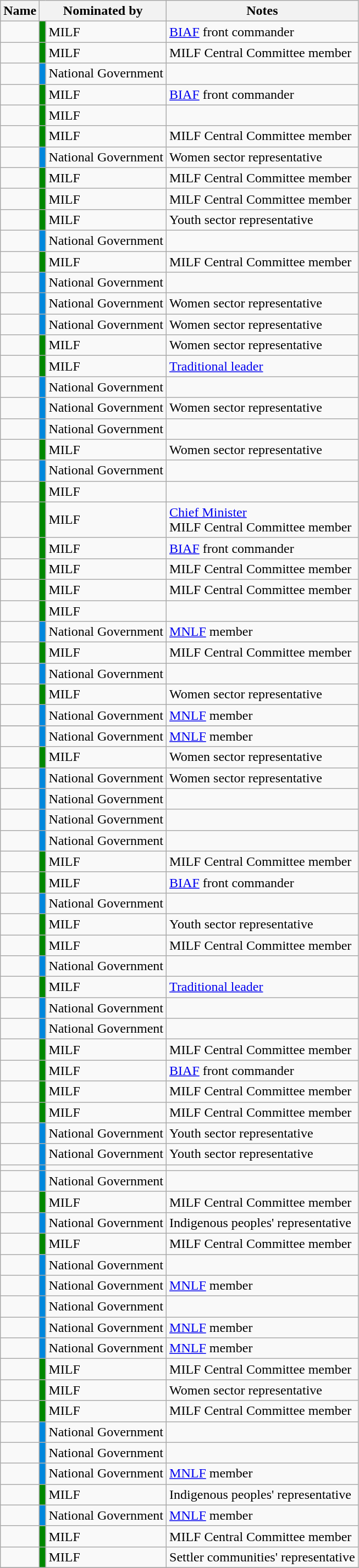<table class="wikitable sortable">
<tr>
<th>Name</th>
<th colspan=2>Nominated by</th>
<th>Notes</th>
</tr>
<tr>
<td></td>
<td style="background-color:#008800"></td>
<td>MILF</td>
<td><a href='#'>BIAF</a> front commander</td>
</tr>
<tr>
<td></td>
<td style="background-color:#008800"></td>
<td>MILF</td>
<td>MILF Central Committee member</td>
</tr>
<tr>
<td></td>
<td style="background-color:#0087DC"></td>
<td>National Government</td>
<td></td>
</tr>
<tr>
<td></td>
<td style="background-color:#008800"></td>
<td>MILF</td>
<td><a href='#'>BIAF</a> front commander</td>
</tr>
<tr>
<td></td>
<td style="background-color:#008800"></td>
<td>MILF</td>
<td></td>
</tr>
<tr>
<td></td>
<td style="background-color:#008800"></td>
<td>MILF</td>
<td>MILF Central Committee member</td>
</tr>
<tr>
<td></td>
<td style="background-color:#0087DC"></td>
<td>National Government</td>
<td>Women sector representative</td>
</tr>
<tr>
<td></td>
<td style="background-color:#008800"></td>
<td>MILF</td>
<td>MILF Central Committee member</td>
</tr>
<tr>
<td></td>
<td style="background-color:#008800"></td>
<td>MILF</td>
<td>MILF Central Committee member</td>
</tr>
<tr>
<td></td>
<td style="background-color:#008800"></td>
<td>MILF</td>
<td>Youth sector representative</td>
</tr>
<tr>
<td></td>
<td style="background-color:#0087DC"></td>
<td>National Government</td>
<td></td>
</tr>
<tr>
<td></td>
<td style="background-color:#008800"></td>
<td>MILF</td>
<td>MILF Central Committee member</td>
</tr>
<tr>
<td></td>
<td style="background-color:#0087DC"></td>
<td>National Government</td>
<td></td>
</tr>
<tr>
<td></td>
<td style="background-color:#0087DC"></td>
<td>National Government</td>
<td>Women sector representative</td>
</tr>
<tr>
<td></td>
<td style="background-color:#0087DC"></td>
<td>National Government</td>
<td>Women sector representative</td>
</tr>
<tr>
<td></td>
<td style="background-color:#008800"></td>
<td>MILF</td>
<td>Women sector representative</td>
</tr>
<tr>
<td></td>
<td style="background-color:#008800"></td>
<td>MILF</td>
<td><a href='#'>Traditional leader</a></td>
</tr>
<tr>
<td></td>
<td style="background-color:#0087DC"></td>
<td>National Government</td>
<td></td>
</tr>
<tr>
<td></td>
<td style="background-color:#0087DC"></td>
<td>National Government</td>
<td>Women sector representative</td>
</tr>
<tr>
<td></td>
<td style="background-color:#0087DC"></td>
<td>National Government</td>
<td></td>
</tr>
<tr>
<td></td>
<td style="background-color:#008800"></td>
<td>MILF</td>
<td>Women sector representative</td>
</tr>
<tr>
<td></td>
<td style="background-color:#0087DC"></td>
<td>National Government</td>
<td></td>
</tr>
<tr>
<td></td>
<td style="background-color:#008800"></td>
<td>MILF</td>
<td></td>
</tr>
<tr>
<td></td>
<td style="background-color:#008800"></td>
<td>MILF</td>
<td><a href='#'>Chief Minister</a><br>MILF Central Committee member</td>
</tr>
<tr>
<td></td>
<td style="background-color:#008800"></td>
<td>MILF</td>
<td><a href='#'>BIAF</a> front commander</td>
</tr>
<tr>
<td></td>
<td style="background-color:#008800"></td>
<td>MILF</td>
<td>MILF Central Committee member</td>
</tr>
<tr>
<td></td>
<td style="background-color:#008800"></td>
<td>MILF</td>
<td>MILF Central Committee member</td>
</tr>
<tr>
<td></td>
<td style="background-color:#008800"></td>
<td>MILF</td>
<td></td>
</tr>
<tr>
<td></td>
<td style="background-color:#0087DC"></td>
<td>National Government</td>
<td><a href='#'>MNLF</a> member</td>
</tr>
<tr>
<td></td>
<td style="background-color:#008800"></td>
<td>MILF</td>
<td>MILF Central Committee member</td>
</tr>
<tr>
<td></td>
<td style="background-color:#0087DC"></td>
<td>National Government</td>
<td></td>
</tr>
<tr>
<td></td>
<td style="background-color:#008800"></td>
<td>MILF</td>
<td>Women sector representative</td>
</tr>
<tr>
<td></td>
<td style="background-color:#0087DC"></td>
<td>National Government</td>
<td><a href='#'>MNLF</a> member</td>
</tr>
<tr>
</tr>
<tr>
<td></td>
<td style="background-color:#0087DC"></td>
<td>National Government</td>
<td><a href='#'>MNLF</a> member</td>
</tr>
<tr>
<td></td>
<td style="background-color:#008800"></td>
<td>MILF</td>
<td>Women sector representative</td>
</tr>
<tr>
<td></td>
<td style="background-color:#0087DC"></td>
<td>National Government</td>
<td>Women sector representative</td>
</tr>
<tr>
<td></td>
<td style="background-color:#0087DC"></td>
<td>National Government</td>
<td></td>
</tr>
<tr>
<td></td>
<td style="background-color:#0087DC"></td>
<td>National Government</td>
<td></td>
</tr>
<tr>
<td></td>
<td style="background-color:#0087DC"></td>
<td>National Government</td>
<td></td>
</tr>
<tr>
<td></td>
<td style="background-color:#008800"></td>
<td>MILF</td>
<td>MILF Central Committee member</td>
</tr>
<tr>
<td></td>
<td style="background-color:#008800"></td>
<td>MILF</td>
<td><a href='#'>BIAF</a> front commander</td>
</tr>
<tr>
<td></td>
<td style="background-color:#0087DC"></td>
<td>National Government</td>
<td></td>
</tr>
<tr>
<td></td>
<td style="background-color:#008800"></td>
<td>MILF</td>
<td>Youth sector representative</td>
</tr>
<tr>
<td></td>
<td style="background-color:#008800"></td>
<td>MILF</td>
<td>MILF Central Committee member</td>
</tr>
<tr>
<td></td>
<td style="background-color:#0087DC"></td>
<td>National Government</td>
<td></td>
</tr>
<tr>
<td></td>
<td style="background-color:#008800"></td>
<td>MILF</td>
<td><a href='#'>Traditional leader</a></td>
</tr>
<tr>
<td></td>
<td style="background-color:#0087DC"></td>
<td>National Government</td>
<td></td>
</tr>
<tr>
<td></td>
<td style="background-color:#0087DC"></td>
<td>National Government</td>
<td></td>
</tr>
<tr>
<td></td>
<td style="background-color:#008800"></td>
<td>MILF</td>
<td>MILF Central Committee member</td>
</tr>
<tr>
<td></td>
<td style="background-color:#008800"></td>
<td>MILF</td>
<td><a href='#'>BIAF</a> front commander</td>
</tr>
<tr>
<td></td>
<td style="background-color:#008800"></td>
<td>MILF</td>
<td>MILF Central Committee member</td>
</tr>
<tr>
<td></td>
<td style="background-color:#008800"></td>
<td>MILF</td>
<td>MILF Central Committee member</td>
</tr>
<tr>
<td></td>
<td style="background-color:#0087DC"></td>
<td>National Government</td>
<td>Youth sector representative</td>
</tr>
<tr>
<td></td>
<td style="background-color:#0087DC"></td>
<td>National Government</td>
<td>Youth sector representative</td>
</tr>
<tr>
<td></td>
<td style="background-color:#0087DC"></td>
<td></td>
<td></td>
</tr>
<tr>
<td></td>
<td style="background-color:#0087DC"></td>
<td>National Government</td>
<td></td>
</tr>
<tr>
<td></td>
<td style="background-color:#008800"></td>
<td>MILF</td>
<td>MILF Central Committee member</td>
</tr>
<tr>
<td></td>
<td style="background-color:#0087DC"></td>
<td>National Government</td>
<td>Indigenous peoples' representative</td>
</tr>
<tr>
<td></td>
<td style="background-color:#008800"></td>
<td>MILF</td>
<td>MILF Central Committee member</td>
</tr>
<tr>
<td></td>
<td style="background-color:#0087DC"></td>
<td>National Government</td>
<td></td>
</tr>
<tr>
<td></td>
<td style="background-color:#0087DC"></td>
<td>National Government</td>
<td><a href='#'>MNLF</a> member</td>
</tr>
<tr>
<td></td>
<td style="background-color:#0087DC"></td>
<td>National Government</td>
<td></td>
</tr>
<tr>
<td></td>
<td style="background-color:#0087DC"></td>
<td>National Government</td>
<td><a href='#'>MNLF</a> member</td>
</tr>
<tr>
<td></td>
<td style="background-color:#0087DC"></td>
<td>National Government</td>
<td><a href='#'>MNLF</a> member</td>
</tr>
<tr>
<td></td>
<td style="background-color:#008800"></td>
<td>MILF</td>
<td>MILF Central Committee member</td>
</tr>
<tr>
<td></td>
<td style="background-color:#008800"></td>
<td>MILF</td>
<td>Women sector representative</td>
</tr>
<tr>
<td></td>
<td style="background-color:#008800"></td>
<td>MILF</td>
<td>MILF Central Committee member</td>
</tr>
<tr>
<td></td>
<td style="background-color:#0087DC"></td>
<td>National Government</td>
<td></td>
</tr>
<tr>
<td></td>
<td style="background-color:#0087DC"></td>
<td>National Government</td>
<td></td>
</tr>
<tr>
<td></td>
<td style="background-color:#0087DC"></td>
<td>National Government</td>
<td><a href='#'>MNLF</a> member</td>
</tr>
<tr>
<td></td>
<td style="background-color:#008800"></td>
<td>MILF</td>
<td>Indigenous peoples' representative</td>
</tr>
<tr>
<td></td>
<td style="background-color:#0087DC"></td>
<td>National Government</td>
<td><a href='#'>MNLF</a> member</td>
</tr>
<tr>
<td></td>
<td style="background-color:#008800"></td>
<td>MILF</td>
<td>MILF Central Committee member</td>
</tr>
<tr>
<td></td>
<td style="background-color:#008800"></td>
<td>MILF</td>
<td>Settler communities' representative</td>
</tr>
<tr>
</tr>
</table>
